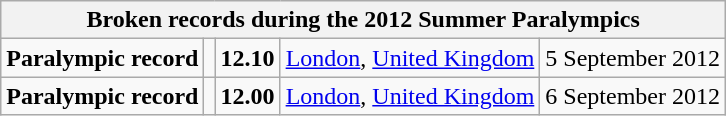<table class="wikitable">
<tr>
<th colspan="5">Broken records during the 2012 Summer Paralympics</th>
</tr>
<tr>
<td><strong>Paralympic record</strong></td>
<td></td>
<td><strong>12.10</strong></td>
<td><a href='#'>London</a>, <a href='#'>United Kingdom</a></td>
<td>5 September 2012</td>
</tr>
<tr>
<td><strong>Paralympic record</strong></td>
<td></td>
<td><strong>12.00</strong></td>
<td><a href='#'>London</a>, <a href='#'>United Kingdom</a></td>
<td>6 September 2012</td>
</tr>
</table>
